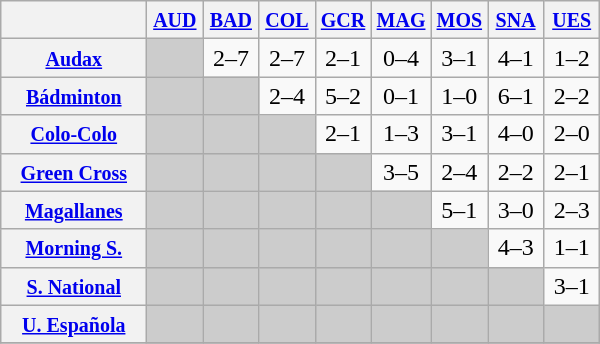<table class="wikitable" style="text-align:center">
<tr>
<th width="90"> </th>
<th width="30"><small><a href='#'>AUD</a></small></th>
<th width="30"><small><a href='#'>BAD</a></small></th>
<th width="30"><small><a href='#'>COL</a></small></th>
<th width="30"><small><a href='#'>GCR</a></small></th>
<th width="30"><small><a href='#'>MAG</a></small></th>
<th width="30"><small><a href='#'>MOS</a></small></th>
<th width="30"><small><a href='#'>SNA</a></small></th>
<th width="30"><small><a href='#'>UES</a></small></th>
</tr>
<tr>
<th><small><a href='#'>Audax</a></small></th>
<td bgcolor="#CCCCCC"></td>
<td>2–7</td>
<td>2–7</td>
<td>2–1</td>
<td>0–4</td>
<td>3–1</td>
<td>4–1</td>
<td>1–2</td>
</tr>
<tr>
<th><small><a href='#'>Bádminton</a></small></th>
<td bgcolor="#CCCCCC"></td>
<td bgcolor="#CCCCCC"></td>
<td>2–4</td>
<td>5–2</td>
<td>0–1</td>
<td>1–0</td>
<td>6–1</td>
<td>2–2</td>
</tr>
<tr>
<th><small><a href='#'>Colo-Colo</a></small></th>
<td bgcolor="#CCCCCC"></td>
<td bgcolor="#CCCCCC"></td>
<td bgcolor="#CCCCCC"></td>
<td>2–1</td>
<td>1–3</td>
<td>3–1</td>
<td>4–0</td>
<td>2–0</td>
</tr>
<tr>
<th><small><a href='#'>Green Cross</a></small></th>
<td bgcolor="#CCCCCC"></td>
<td bgcolor="#CCCCCC"></td>
<td bgcolor="#CCCCCC"></td>
<td bgcolor="#CCCCCC"></td>
<td>3–5</td>
<td>2–4</td>
<td>2–2</td>
<td>2–1</td>
</tr>
<tr>
<th><small><a href='#'>Magallanes</a></small></th>
<td bgcolor="#CCCCCC"></td>
<td bgcolor="#CCCCCC"></td>
<td bgcolor="#CCCCCC"></td>
<td bgcolor="#CCCCCC"></td>
<td bgcolor="#CCCCCC"></td>
<td>5–1</td>
<td>3–0</td>
<td>2–3</td>
</tr>
<tr>
<th><small><a href='#'>Morning S.</a></small></th>
<td bgcolor="#CCCCCC"></td>
<td bgcolor="#CCCCCC"></td>
<td bgcolor="#CCCCCC"></td>
<td bgcolor="#CCCCCC"></td>
<td bgcolor="#CCCCCC"></td>
<td bgcolor="#CCCCCC"></td>
<td>4–3</td>
<td>1–1</td>
</tr>
<tr>
<th><small><a href='#'>S. National</a></small></th>
<td bgcolor="#CCCCCC"></td>
<td bgcolor="#CCCCCC"></td>
<td bgcolor="#CCCCCC"></td>
<td bgcolor="#CCCCCC"></td>
<td bgcolor="#CCCCCC"></td>
<td bgcolor="#CCCCCC"></td>
<td bgcolor="#CCCCCC"></td>
<td>3–1</td>
</tr>
<tr>
<th><small><a href='#'>U. Española</a></small></th>
<td bgcolor="#CCCCCC"></td>
<td bgcolor="#CCCCCC"></td>
<td bgcolor="#CCCCCC"></td>
<td bgcolor="#CCCCCC"></td>
<td bgcolor="#CCCCCC"></td>
<td bgcolor="#CCCCCC"></td>
<td bgcolor="#CCCCCC"></td>
<td bgcolor="#CCCCCC"></td>
</tr>
<tr>
</tr>
</table>
